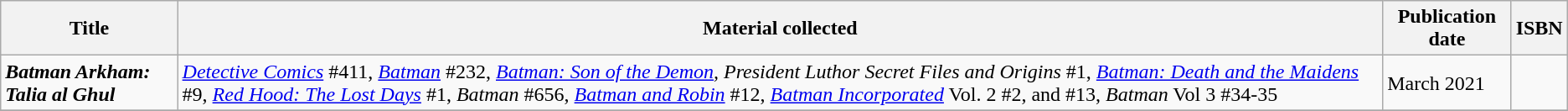<table class="wikitable">
<tr>
<th>Title</th>
<th>Material collected</th>
<th>Publication date</th>
<th>ISBN</th>
</tr>
<tr>
<td><strong><em>Batman Arkham: Talia al Ghul</em></strong></td>
<td><em><a href='#'>Detective Comics</a></em> #411, <em><a href='#'>Batman</a></em> #232, <em><a href='#'>Batman: Son of the Demon</a>, President Luthor Secret Files and Origins</em> #1, <em><a href='#'>Batman: Death and the Maidens</a></em> #9, <em><a href='#'>Red Hood: The Lost Days</a></em> #1, <em>Batman</em> #656, <em><a href='#'>Batman and Robin</a></em> #12, <em><a href='#'>Batman Incorporated</a></em> Vol. 2 #2, and #13, <em>Batman</em> Vol 3 #34-35</td>
<td>March 2021</td>
<td></td>
</tr>
<tr>
</tr>
</table>
